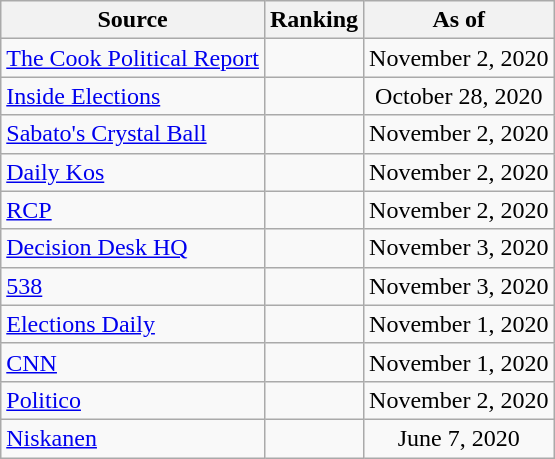<table class="wikitable" style="text-align:center">
<tr>
<th>Source</th>
<th>Ranking</th>
<th>As of</th>
</tr>
<tr>
<td align=left><a href='#'>The Cook Political Report</a></td>
<td></td>
<td>November 2, 2020</td>
</tr>
<tr>
<td align=left><a href='#'>Inside Elections</a></td>
<td></td>
<td>October 28, 2020</td>
</tr>
<tr>
<td align=left><a href='#'>Sabato's Crystal Ball</a></td>
<td></td>
<td>November 2, 2020</td>
</tr>
<tr>
<td align="left"><a href='#'>Daily Kos</a></td>
<td></td>
<td>November 2, 2020</td>
</tr>
<tr>
<td align="left"><a href='#'>RCP</a></td>
<td></td>
<td>November 2, 2020</td>
</tr>
<tr>
<td align="left"><a href='#'>Decision Desk HQ</a></td>
<td></td>
<td>November 3, 2020</td>
</tr>
<tr>
<td align="left"><a href='#'>538</a></td>
<td></td>
<td>November 3, 2020</td>
</tr>
<tr>
<td align="left"><a href='#'>Elections Daily</a></td>
<td></td>
<td>November 1, 2020</td>
</tr>
<tr>
<td align="left"><a href='#'>CNN</a></td>
<td></td>
<td>November 1, 2020</td>
</tr>
<tr>
<td align="left"><a href='#'>Politico</a></td>
<td></td>
<td>November 2, 2020</td>
</tr>
<tr>
<td align="left"><a href='#'>Niskanen</a></td>
<td></td>
<td>June 7, 2020</td>
</tr>
</table>
